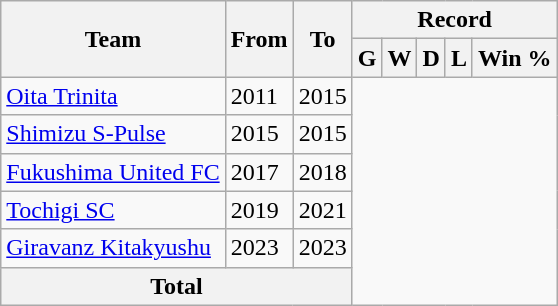<table class="wikitable" style="text-align: center">
<tr>
<th rowspan="2">Team</th>
<th rowspan="2">From</th>
<th rowspan="2">To</th>
<th colspan="5">Record</th>
</tr>
<tr>
<th>G</th>
<th>W</th>
<th>D</th>
<th>L</th>
<th>Win %</th>
</tr>
<tr>
<td align="left"><a href='#'>Oita Trinita</a></td>
<td align="left">2011</td>
<td align="left">2015<br></td>
</tr>
<tr>
<td align="left"><a href='#'>Shimizu S-Pulse</a></td>
<td align="left">2015</td>
<td align="left">2015<br></td>
</tr>
<tr>
<td align="left"><a href='#'>Fukushima United FC</a></td>
<td align="left">2017</td>
<td align="left">2018<br></td>
</tr>
<tr>
<td align="left"><a href='#'>Tochigi SC</a></td>
<td align="left">2019</td>
<td align="left">2021<br></td>
</tr>
<tr>
<td align="left"><a href='#'>Giravanz Kitakyushu</a></td>
<td align="left">2023</td>
<td align="left">2023<br></td>
</tr>
<tr>
<th colspan="3">Total<br></th>
</tr>
</table>
